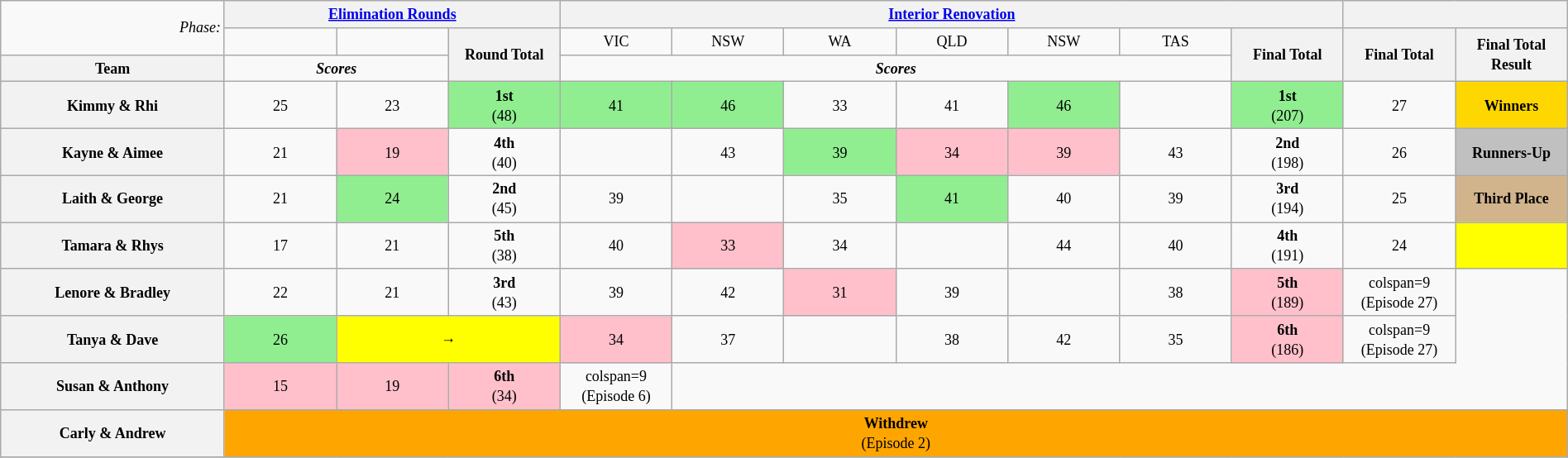<table class="wikitable" style="text-align: center; font-size: 9pt; line-height:16px; width:100%">
<tr>
<td rowspan=2 style="width:10%; text-align:right;"><em>Phase:</em></td>
<th colspan=3><a href='#'>Elimination Rounds</a></th>
<th colspan="7"><a href='#'>Interior Renovation</a></th>
<th colspan=2></th>
</tr>
<tr>
<td style="width:5%;"></td>
<td style="width:5%;"></td>
<th rowspan=2 style="width:5%;">Round Total </th>
<td style="width:5%;">VIC</td>
<td style="width:5%;">NSW</td>
<td style="width:5%;">WA</td>
<td style="width:5%;">QLD</td>
<td style="width:5%;">NSW</td>
<td style="width:5%;">TAS</td>
<th rowspan=2 style="width:5%;">Final Total </th>
<th rowspan=2 style="width:5%;">Final Total </th>
<th rowspan=2 style="width:5%;">Final Total Result</th>
</tr>
<tr>
<th>Team</th>
<td colspan="2"><strong><em>Scores</em></strong></td>
<td colspan="6"><strong><em>Scores</em></strong></td>
</tr>
<tr>
<th style="font-size: 9pt">Kimmy & Rhi</th>
<td>25</td>
<td>23</td>
<td style="background:lightgreen"><strong>1st</strong><br>(48)</td>
<td style="background:lightgreen">41</td>
<td style="background:lightgreen">46</td>
<td>33</td>
<td>41</td>
<td style="background:lightgreen">46</td>
<td></td>
<td style="background:lightgreen"><strong>1st</strong><br>(207)</td>
<td>27</td>
<td style="background:gold"><strong> Winners </strong></td>
</tr>
<tr>
<th style="font-size: 9pt">Kayne & Aimee</th>
<td>21</td>
<td style="background:pink">19</td>
<td><strong>4th</strong><br>(40)</td>
<td></td>
<td>43</td>
<td style="background:lightgreen">39</td>
<td style="background:pink">34</td>
<td style="background:pink">39</td>
<td>43</td>
<td><strong>2nd</strong><br>(198)</td>
<td>26</td>
<td style="background:silver"><strong> Runners-Up </strong></td>
</tr>
<tr>
<th style="font-size: 9pt">Laith & George</th>
<td>21</td>
<td style="background:lightgreen">24</td>
<td><strong>2nd</strong><br>(45)</td>
<td>39</td>
<td></td>
<td>35</td>
<td style="background:lightgreen">41</td>
<td>40</td>
<td>39</td>
<td><strong>3rd</strong><br>(194)</td>
<td>25</td>
<td style="background:tan"><strong> Third Place </strong></td>
</tr>
<tr>
<th style="font-size: 9pt">Tamara & Rhys</th>
<td>17</td>
<td>21</td>
<td><strong>5th</strong><br>(38)</td>
<td>40</td>
<td style="background:pink">33</td>
<td>34</td>
<td></td>
<td>44</td>
<td>40</td>
<td><strong>4th</strong><br>(191)</td>
<td>24</td>
<td style="background:yellow"></td>
</tr>
<tr>
<th style="font-size: 9pt">Lenore & Bradley</th>
<td>22</td>
<td>21</td>
<td><strong>3rd</strong><br>(43)</td>
<td>39</td>
<td>42</td>
<td style="background:pink">31</td>
<td>39</td>
<td></td>
<td>38</td>
<td style="background:pink"><strong>5th</strong><br>(189)</td>
<td>colspan=9 <br>(Episode 27)</td>
</tr>
<tr>
<th style="font-size: 9pt">Tanya & Dave</th>
<td style="background:lightgreen">26</td>
<td colspan=2 style="background:yellow">→</td>
<td style="background:pink">34</td>
<td>37</td>
<td></td>
<td>38</td>
<td>42</td>
<td>35</td>
<td style="background:pink"><strong>6th</strong><br>(186)</td>
<td>colspan=9 <br>(Episode 27)</td>
</tr>
<tr>
<th style="font-size: 9pt">Susan & Anthony</th>
<td style="background:pink">15</td>
<td style="background:pink">19</td>
<td style="background:pink"><strong>6th</strong><br>(34)</td>
<td>colspan=9 <br>(Episode 6)</td>
</tr>
<tr>
<th style="font-size: 9pt">Carly & Andrew</th>
<td colspan=13 style="background:orange"><strong>Withdrew</strong><br>(Episode 2)</td>
</tr>
<tr>
</tr>
</table>
